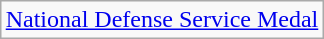<table class="wikitable" style="margin:1em auto; text-align:center;">
<tr>
<td><a href='#'>National Defense Service Medal</a></td>
</tr>
</table>
